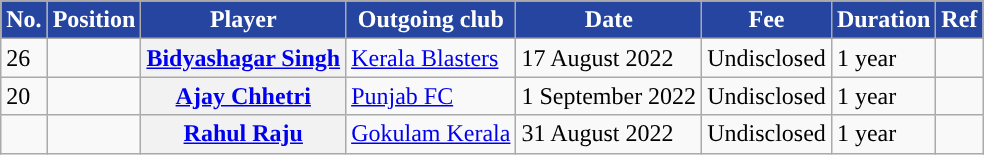<table class="wikitable plainrowheaders" style="text-align:center; text-align:left">
<tr>
<th style="background:#2545A0; color:#FFFFFF; ">No.</th>
<th scope="col" style="background:#2545A0; color:#FFFFFF; ">Position</th>
<th scope="col" style="background:#2545A0; color:#FFFFFF; ">Player</th>
<th scope="col" style="background:#2545A0; color:#FFFFFF; ">Outgoing club</th>
<th scope="col" style="background:#2545A0; color:#FFFFFF; ">Date</th>
<th scope="col" style="background:#2545A0; color:#FFFFFF; ">Fee</th>
<th scope="col" style="background:#2545A0; color:#FFFFFF; ">Duration</th>
<th scope="col" style="background:#2545A0; color:#FFFFFF; ">Ref</th>
</tr>
<tr>
<td>26</td>
<td></td>
<th scope="row"> <a href='#'>Bidyashagar Singh</a></th>
<td><a href='#'>Kerala Blasters</a></td>
<td>17 August 2022</td>
<td>Undisclosed</td>
<td>1 year</td>
<td></td>
</tr>
<tr>
<td>20</td>
<td></td>
<th scope="row"> <a href='#'>Ajay Chhetri</a></th>
<td><a href='#'>Punjab FC</a></td>
<td>1 September 2022</td>
<td>Undisclosed</td>
<td>1 year</td>
<td></td>
</tr>
<tr>
<td></td>
<td></td>
<th scope="row"> <a href='#'>Rahul Raju</a></th>
<td><a href='#'>Gokulam Kerala</a></td>
<td>31 August 2022</td>
<td>Undisclosed</td>
<td>1 year</td>
<td></td>
</tr>
</table>
